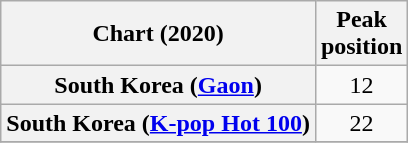<table class="wikitable plainrowheaders" style="text-align:center">
<tr>
<th scope="col">Chart (2020)</th>
<th scope="col">Peak<br>position</th>
</tr>
<tr>
<th scope="row">South Korea (<a href='#'>Gaon</a>)</th>
<td>12</td>
</tr>
<tr>
<th scope="row">South Korea (<a href='#'>K-pop Hot 100</a>)</th>
<td align="center">22</td>
</tr>
<tr>
</tr>
</table>
